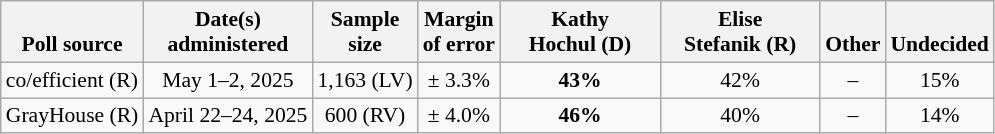<table class="wikitable" style="font-size:90%;text-align:center;">
<tr valign=bottom>
<th>Poll source</th>
<th>Date(s)<br>administered</th>
<th>Sample<br>size</th>
<th>Margin<br>of error</th>
<th style="width:100px;">Kathy<br>Hochul (D)</th>
<th style="width:100px;">Elise<br>Stefanik (R)</th>
<th>Other</th>
<th>Undecided</th>
</tr>
<tr>
<td style="text-align:left;">co/efficient (R)</td>
<td>May 1–2, 2025</td>
<td>1,163 (LV)</td>
<td>± 3.3%</td>
<td><strong>43%</strong></td>
<td>42%</td>
<td>–</td>
<td>15%</td>
</tr>
<tr>
<td style="text-align:left;">GrayHouse (R)</td>
<td>April 22–24, 2025</td>
<td>600 (RV)</td>
<td>± 4.0%</td>
<td><strong>46%</strong></td>
<td>40%</td>
<td>–</td>
<td>14%</td>
</tr>
</table>
